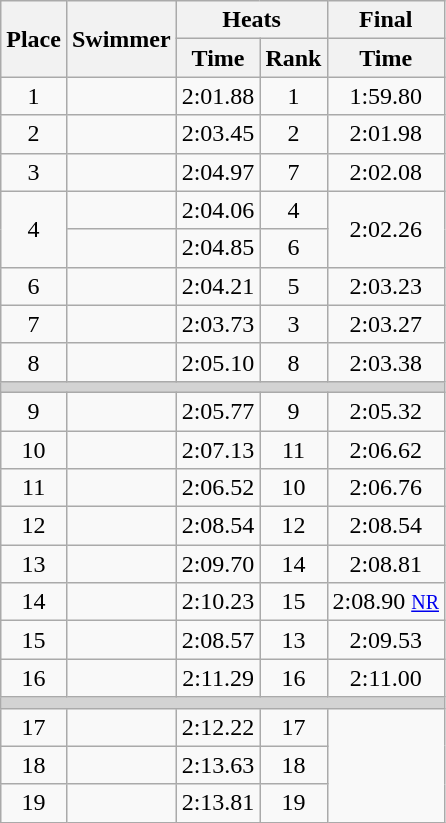<table class="wikitable" style="text-align:center;">
<tr>
<th rowspan="2">Place</th>
<th rowspan="2">Swimmer</th>
<th colspan="2">Heats</th>
<th>Final</th>
</tr>
<tr>
<th>Time</th>
<th>Rank</th>
<th>Time</th>
</tr>
<tr>
<td>1</td>
<td align="left"></td>
<td>2:01.88</td>
<td>1</td>
<td>1:59.80</td>
</tr>
<tr>
<td>2</td>
<td align=left></td>
<td>2:03.45</td>
<td>2</td>
<td>2:01.98</td>
</tr>
<tr>
<td>3</td>
<td align=left></td>
<td>2:04.97</td>
<td>7</td>
<td>2:02.08</td>
</tr>
<tr>
<td rowspan=2>4</td>
<td align=left></td>
<td>2:04.06</td>
<td>4</td>
<td rowspan=2>2:02.26</td>
</tr>
<tr>
<td align=left></td>
<td>2:04.85</td>
<td>6</td>
</tr>
<tr>
<td>6</td>
<td align=left></td>
<td>2:04.21</td>
<td>5</td>
<td>2:03.23</td>
</tr>
<tr>
<td>7</td>
<td align=left></td>
<td>2:03.73</td>
<td>3</td>
<td>2:03.27</td>
</tr>
<tr>
<td>8</td>
<td align=left></td>
<td>2:05.10</td>
<td>8</td>
<td>2:03.38</td>
</tr>
<tr>
<td colspan=5 bgcolor=lightgray></td>
</tr>
<tr>
<td>9</td>
<td align=left></td>
<td>2:05.77</td>
<td>9</td>
<td>2:05.32</td>
</tr>
<tr>
<td>10</td>
<td align=left></td>
<td>2:07.13</td>
<td>11</td>
<td>2:06.62</td>
</tr>
<tr>
<td>11</td>
<td align=left></td>
<td>2:06.52</td>
<td>10</td>
<td>2:06.76</td>
</tr>
<tr>
<td>12</td>
<td align=left></td>
<td>2:08.54</td>
<td>12</td>
<td>2:08.54</td>
</tr>
<tr>
<td>13</td>
<td align=left></td>
<td>2:09.70</td>
<td>14</td>
<td>2:08.81</td>
</tr>
<tr>
<td>14</td>
<td align=left></td>
<td>2:10.23</td>
<td>15</td>
<td>2:08.90 <small><a href='#'>NR</a></small></td>
</tr>
<tr>
<td>15</td>
<td align=left></td>
<td>2:08.57</td>
<td>13</td>
<td>2:09.53</td>
</tr>
<tr>
<td>16</td>
<td align=left></td>
<td>2:11.29</td>
<td>16</td>
<td>2:11.00</td>
</tr>
<tr>
<td colspan=5 bgcolor=lightgray></td>
</tr>
<tr>
<td>17</td>
<td align=left></td>
<td>2:12.22</td>
<td>17</td>
</tr>
<tr>
<td>18</td>
<td align=left></td>
<td>2:13.63</td>
<td>18</td>
</tr>
<tr>
<td>19</td>
<td align=left></td>
<td>2:13.81</td>
<td>19</td>
</tr>
</table>
